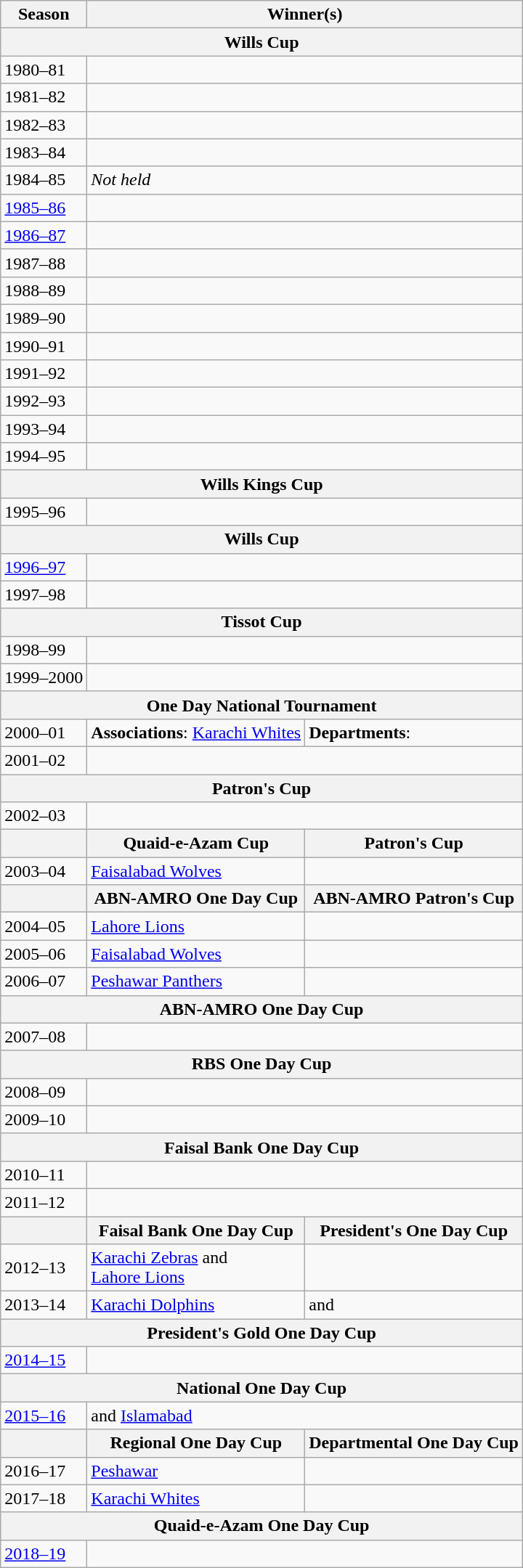<table class=wikitable>
<tr>
<th>Season</th>
<th colspan=2>Winner(s)</th>
</tr>
<tr>
<th colspan=3>Wills Cup</th>
</tr>
<tr>
<td>1980–81</td>
<td colspan=2></td>
</tr>
<tr>
<td>1981–82</td>
<td colspan=2></td>
</tr>
<tr>
<td>1982–83</td>
<td colspan=2></td>
</tr>
<tr>
<td>1983–84</td>
<td colspan=2></td>
</tr>
<tr>
<td>1984–85</td>
<td colspan=2><em>Not held</em></td>
</tr>
<tr>
<td><a href='#'>1985–86</a></td>
<td colspan=2></td>
</tr>
<tr>
<td><a href='#'>1986–87</a></td>
<td colspan=2></td>
</tr>
<tr>
<td>1987–88</td>
<td colspan=2></td>
</tr>
<tr>
<td>1988–89</td>
<td colspan=2></td>
</tr>
<tr>
<td>1989–90</td>
<td colspan=2></td>
</tr>
<tr>
<td>1990–91</td>
<td colspan=2></td>
</tr>
<tr>
<td>1991–92</td>
<td colspan=2></td>
</tr>
<tr>
<td>1992–93</td>
<td colspan=2></td>
</tr>
<tr>
<td>1993–94</td>
<td colspan=2></td>
</tr>
<tr>
<td>1994–95</td>
<td colspan=2></td>
</tr>
<tr>
<th colspan=3>Wills Kings Cup</th>
</tr>
<tr>
<td>1995–96</td>
<td colspan=2></td>
</tr>
<tr>
<th colspan=3>Wills Cup</th>
</tr>
<tr>
<td><a href='#'>1996–97</a></td>
<td colspan=2></td>
</tr>
<tr>
<td>1997–98</td>
<td colspan=2></td>
</tr>
<tr>
<th colspan=3>Tissot Cup</th>
</tr>
<tr>
<td>1998–99</td>
<td colspan=2></td>
</tr>
<tr>
<td>1999–2000</td>
<td colspan=2></td>
</tr>
<tr>
<th colspan=3>One Day National Tournament</th>
</tr>
<tr>
<td>2000–01</td>
<td><strong>Associations</strong>: <a href='#'>Karachi Whites</a></td>
<td><strong>Departments</strong>: </td>
</tr>
<tr>
<td>2001–02</td>
<td colspan=2></td>
</tr>
<tr>
<th colspan=3>Patron's Cup</th>
</tr>
<tr>
<td>2002–03</td>
<td colspan=2></td>
</tr>
<tr>
<th></th>
<th>Quaid-e-Azam Cup</th>
<th>Patron's Cup</th>
</tr>
<tr>
<td>2003–04</td>
<td><a href='#'>Faisalabad Wolves</a></td>
<td></td>
</tr>
<tr>
<th></th>
<th>ABN-AMRO One Day Cup</th>
<th>ABN-AMRO Patron's Cup</th>
</tr>
<tr>
<td>2004–05</td>
<td><a href='#'>Lahore Lions</a></td>
<td></td>
</tr>
<tr>
<td>2005–06</td>
<td><a href='#'>Faisalabad Wolves</a></td>
<td></td>
</tr>
<tr>
<td>2006–07</td>
<td><a href='#'>Peshawar Panthers</a></td>
<td></td>
</tr>
<tr>
<th colspan=3>ABN-AMRO One Day Cup</th>
</tr>
<tr>
<td>2007–08</td>
<td colspan=2></td>
</tr>
<tr>
<th colspan=3>RBS One Day Cup</th>
</tr>
<tr>
<td>2008–09</td>
<td colspan=2></td>
</tr>
<tr>
<td>2009–10</td>
<td colspan=2></td>
</tr>
<tr>
<th colspan=3>Faisal Bank One Day Cup</th>
</tr>
<tr>
<td>2010–11</td>
<td colspan=2></td>
</tr>
<tr>
<td>2011–12</td>
<td colspan=2></td>
</tr>
<tr>
<th></th>
<th>Faisal Bank One Day Cup</th>
<th>President's One Day Cup</th>
</tr>
<tr>
<td>2012–13</td>
<td><a href='#'>Karachi Zebras</a> and<br><a href='#'>Lahore Lions</a></td>
<td></td>
</tr>
<tr>
<td>2013–14</td>
<td><a href='#'>Karachi Dolphins</a></td>
<td> and<br></td>
</tr>
<tr>
<th colspan=3>President's Gold One Day Cup</th>
</tr>
<tr>
<td><a href='#'>2014–15</a></td>
<td colspan=2></td>
</tr>
<tr>
<th colspan=3>National One Day Cup</th>
</tr>
<tr>
<td><a href='#'>2015–16</a></td>
<td colspan=2> and <a href='#'>Islamabad</a></td>
</tr>
<tr>
<th></th>
<th>Regional One Day Cup</th>
<th>Departmental One Day Cup</th>
</tr>
<tr>
<td>2016–17</td>
<td><a href='#'>Peshawar</a></td>
<td></td>
</tr>
<tr>
<td>2017–18</td>
<td><a href='#'>Karachi Whites</a></td>
<td></td>
</tr>
<tr>
<th colspan=3>Quaid-e-Azam One Day Cup</th>
</tr>
<tr>
<td><a href='#'>2018–19</a></td>
<td colspan=2></td>
</tr>
</table>
